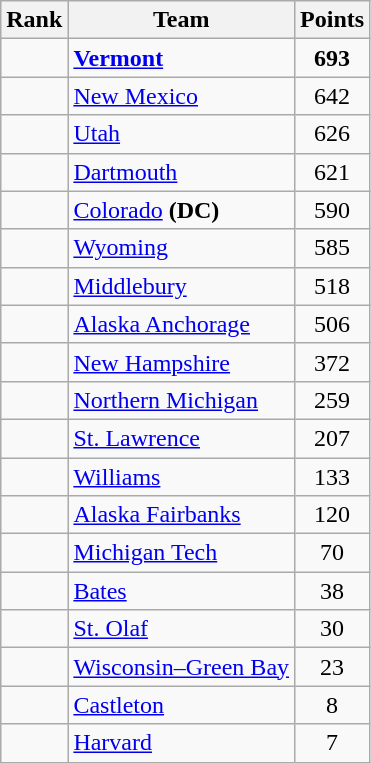<table class="wikitable sortable" style="text-align:center">
<tr>
<th>Rank</th>
<th>Team</th>
<th>Points</th>
</tr>
<tr>
<td></td>
<td align=left><strong><a href='#'>Vermont</a></strong></td>
<td><strong>693</strong></td>
</tr>
<tr>
<td></td>
<td align=left><a href='#'>New Mexico</a></td>
<td>642</td>
</tr>
<tr>
<td></td>
<td align=left><a href='#'>Utah</a></td>
<td>626</td>
</tr>
<tr>
<td></td>
<td align=left><a href='#'>Dartmouth</a></td>
<td>621</td>
</tr>
<tr>
<td></td>
<td align=left><a href='#'>Colorado</a> <strong>(DC)</strong></td>
<td>590</td>
</tr>
<tr>
<td></td>
<td align=left><a href='#'>Wyoming</a></td>
<td>585</td>
</tr>
<tr>
<td></td>
<td align=left><a href='#'>Middlebury</a></td>
<td>518</td>
</tr>
<tr>
<td></td>
<td align=left><a href='#'>Alaska Anchorage</a></td>
<td>506</td>
</tr>
<tr>
<td></td>
<td align=left><a href='#'>New Hampshire</a></td>
<td>372</td>
</tr>
<tr>
<td></td>
<td align=left><a href='#'>Northern Michigan</a></td>
<td>259</td>
</tr>
<tr>
<td></td>
<td align=left><a href='#'>St. Lawrence</a></td>
<td>207</td>
</tr>
<tr>
<td></td>
<td align=left><a href='#'>Williams</a></td>
<td>133</td>
</tr>
<tr>
<td></td>
<td align=left><a href='#'>Alaska Fairbanks</a></td>
<td>120</td>
</tr>
<tr>
<td></td>
<td align=left><a href='#'>Michigan Tech</a></td>
<td>70</td>
</tr>
<tr>
<td></td>
<td align=left><a href='#'>Bates</a></td>
<td>38</td>
</tr>
<tr>
<td></td>
<td align=left><a href='#'>St. Olaf</a></td>
<td>30</td>
</tr>
<tr>
<td></td>
<td align=left><a href='#'>Wisconsin–Green Bay</a></td>
<td>23</td>
</tr>
<tr>
<td></td>
<td align=left><a href='#'>Castleton</a></td>
<td>8</td>
</tr>
<tr>
<td></td>
<td align=left><a href='#'>Harvard</a></td>
<td>7</td>
</tr>
</table>
